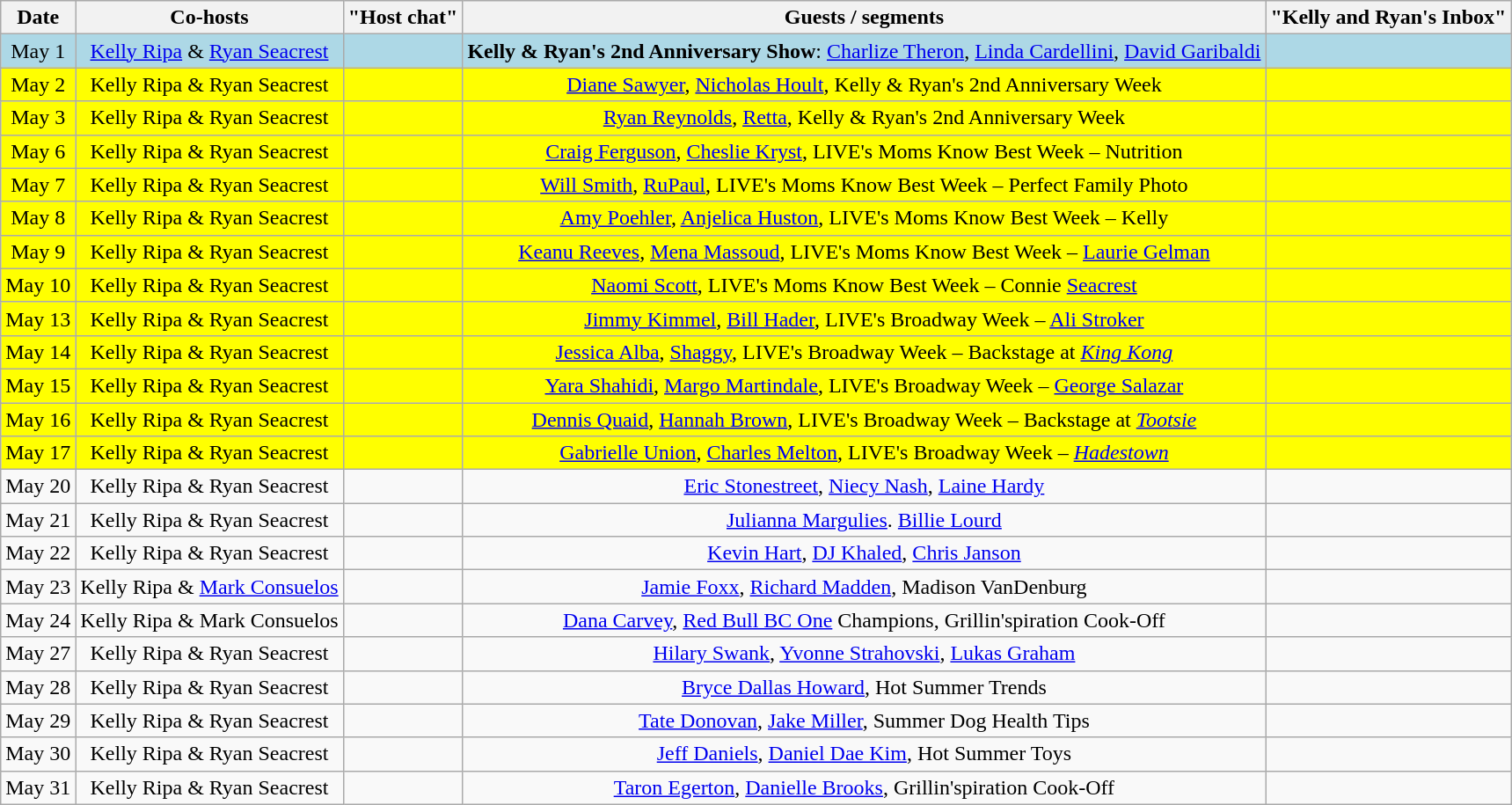<table class="wikitable sortable" style="text-align:center;">
<tr>
<th>Date</th>
<th>Co-hosts</th>
<th>"Host chat"</th>
<th>Guests / segments</th>
<th>"Kelly and Ryan's Inbox"</th>
</tr>
<tr style="background:lightblue;">
<td>May 1</td>
<td><a href='#'>Kelly Ripa</a> & <a href='#'>Ryan Seacrest</a></td>
<td></td>
<td><strong>Kelly & Ryan's 2nd Anniversary Show</strong>: <a href='#'>Charlize Theron</a>, <a href='#'>Linda Cardellini</a>, <a href='#'>David Garibaldi</a></td>
<td></td>
</tr>
<tr style="background:yellow;">
<td>May 2</td>
<td>Kelly Ripa & Ryan Seacrest</td>
<td></td>
<td><a href='#'>Diane Sawyer</a>, <a href='#'>Nicholas Hoult</a>, Kelly & Ryan's 2nd Anniversary Week</td>
<td></td>
</tr>
<tr style="background:yellow;">
<td>May 3</td>
<td>Kelly Ripa & Ryan Seacrest</td>
<td></td>
<td><a href='#'>Ryan Reynolds</a>, <a href='#'>Retta</a>, Kelly & Ryan's 2nd Anniversary Week</td>
<td></td>
</tr>
<tr style="background:yellow;">
<td>May 6</td>
<td>Kelly Ripa & Ryan Seacrest</td>
<td></td>
<td><a href='#'>Craig Ferguson</a>, <a href='#'>Cheslie Kryst</a>, LIVE's Moms Know Best Week – Nutrition</td>
<td></td>
</tr>
<tr style="background:yellow;">
<td>May 7</td>
<td>Kelly Ripa & Ryan Seacrest</td>
<td></td>
<td><a href='#'>Will Smith</a>, <a href='#'>RuPaul</a>, LIVE's Moms Know Best Week – Perfect Family Photo</td>
<td></td>
</tr>
<tr style="background:yellow;">
<td>May 8</td>
<td>Kelly Ripa & Ryan Seacrest</td>
<td></td>
<td><a href='#'>Amy Poehler</a>, <a href='#'>Anjelica Huston</a>, LIVE's Moms Know Best Week – Kelly</td>
<td></td>
</tr>
<tr style="background:yellow;">
<td>May 9</td>
<td>Kelly Ripa & Ryan Seacrest</td>
<td></td>
<td><a href='#'>Keanu Reeves</a>, <a href='#'>Mena Massoud</a>, LIVE's Moms Know Best Week – <a href='#'>Laurie Gelman</a></td>
<td></td>
</tr>
<tr style="background:yellow;">
<td>May 10</td>
<td>Kelly Ripa & Ryan Seacrest</td>
<td></td>
<td><a href='#'>Naomi Scott</a>, LIVE's Moms Know Best Week – Connie <a href='#'>Seacrest</a></td>
<td></td>
</tr>
<tr style="background:yellow;">
<td>May 13</td>
<td>Kelly Ripa & Ryan Seacrest</td>
<td></td>
<td><a href='#'>Jimmy Kimmel</a>, <a href='#'>Bill Hader</a>, LIVE's Broadway Week – <a href='#'>Ali Stroker</a></td>
<td></td>
</tr>
<tr style="background:yellow;">
<td>May 14</td>
<td>Kelly Ripa & Ryan Seacrest</td>
<td></td>
<td><a href='#'>Jessica Alba</a>, <a href='#'>Shaggy</a>, LIVE's Broadway Week – Backstage at <em><a href='#'>King Kong</a></em></td>
<td></td>
</tr>
<tr style="background:yellow;">
<td>May 15</td>
<td>Kelly Ripa & Ryan Seacrest</td>
<td></td>
<td><a href='#'>Yara Shahidi</a>, <a href='#'>Margo Martindale</a>, LIVE's Broadway Week – <a href='#'>George Salazar</a></td>
<td></td>
</tr>
<tr style="background:yellow;">
<td>May 16</td>
<td>Kelly Ripa & Ryan Seacrest</td>
<td></td>
<td><a href='#'>Dennis Quaid</a>, <a href='#'>Hannah Brown</a>, LIVE's Broadway Week – Backstage at <em><a href='#'>Tootsie</a></em></td>
<td></td>
</tr>
<tr style="background:yellow;">
<td>May 17</td>
<td>Kelly Ripa & Ryan Seacrest</td>
<td></td>
<td><a href='#'>Gabrielle Union</a>, <a href='#'>Charles Melton</a>, LIVE's Broadway Week – <em><a href='#'>Hadestown</a></em></td>
<td></td>
</tr>
<tr>
<td>May 20</td>
<td>Kelly Ripa & Ryan Seacrest</td>
<td></td>
<td><a href='#'>Eric Stonestreet</a>, <a href='#'>Niecy Nash</a>, <a href='#'>Laine Hardy</a></td>
<td></td>
</tr>
<tr>
<td>May 21</td>
<td>Kelly Ripa & Ryan Seacrest</td>
<td></td>
<td><a href='#'>Julianna Margulies</a>. <a href='#'>Billie Lourd</a></td>
<td></td>
</tr>
<tr>
<td>May 22</td>
<td>Kelly Ripa & Ryan Seacrest</td>
<td></td>
<td><a href='#'>Kevin Hart</a>, <a href='#'>DJ Khaled</a>, <a href='#'>Chris Janson</a></td>
<td></td>
</tr>
<tr>
<td>May 23</td>
<td>Kelly Ripa & <a href='#'>Mark Consuelos</a></td>
<td></td>
<td><a href='#'>Jamie Foxx</a>, <a href='#'>Richard Madden</a>, Madison VanDenburg</td>
<td></td>
</tr>
<tr>
<td>May 24</td>
<td>Kelly Ripa & Mark Consuelos</td>
<td></td>
<td><a href='#'>Dana Carvey</a>, <a href='#'>Red Bull BC One</a> Champions, Grillin'spiration Cook-Off</td>
<td></td>
</tr>
<tr>
<td>May 27</td>
<td>Kelly Ripa & Ryan Seacrest</td>
<td></td>
<td><a href='#'>Hilary Swank</a>, <a href='#'>Yvonne Strahovski</a>, <a href='#'>Lukas Graham</a></td>
<td></td>
</tr>
<tr>
<td>May 28</td>
<td>Kelly Ripa & Ryan Seacrest</td>
<td></td>
<td><a href='#'>Bryce Dallas Howard</a>, Hot Summer Trends</td>
<td></td>
</tr>
<tr>
<td>May 29</td>
<td>Kelly Ripa & Ryan Seacrest</td>
<td></td>
<td><a href='#'>Tate Donovan</a>, <a href='#'>Jake Miller</a>, Summer Dog Health Tips</td>
<td></td>
</tr>
<tr>
<td>May 30</td>
<td>Kelly Ripa & Ryan Seacrest</td>
<td></td>
<td><a href='#'>Jeff Daniels</a>, <a href='#'>Daniel Dae Kim</a>, Hot Summer Toys</td>
<td></td>
</tr>
<tr>
<td>May 31</td>
<td>Kelly Ripa & Ryan Seacrest</td>
<td></td>
<td><a href='#'>Taron Egerton</a>, <a href='#'>Danielle Brooks</a>, Grillin'spiration Cook-Off</td>
<td></td>
</tr>
</table>
